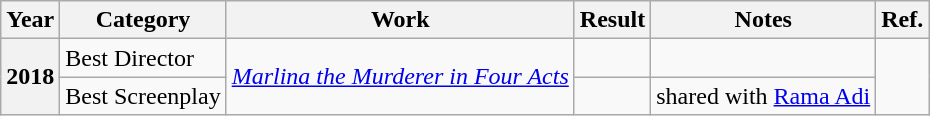<table class="wikitable plainrowheaders sortable">
<tr>
<th>Year</th>
<th>Category</th>
<th>Work</th>
<th>Result</th>
<th>Notes</th>
<th class="unsortable">Ref.</th>
</tr>
<tr>
<th rowspan="2">2018</th>
<td>Best Director</td>
<td rowspan="2"><em><a href='#'>Marlina the Murderer in Four Acts</a></em></td>
<td></td>
<td></td>
<td rowspan="2"></td>
</tr>
<tr>
<td>Best Screenplay</td>
<td></td>
<td>shared with <a href='#'>Rama Adi</a></td>
</tr>
</table>
